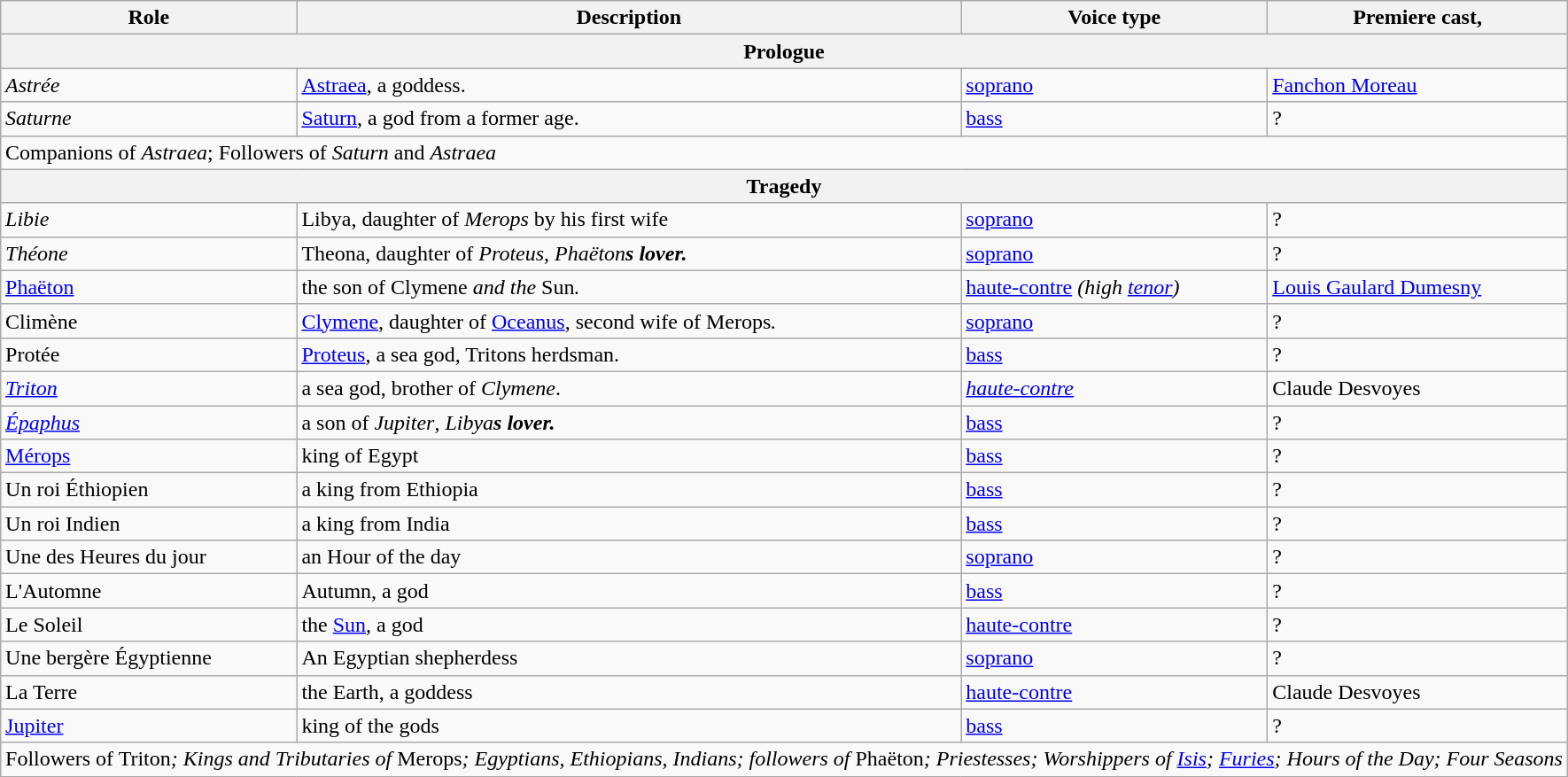<table class="wikitable" style="margin: 1em auto 1em auto">
<tr>
<th>Role</th>
<th>Description</th>
<th>Voice type</th>
<th>Premiere cast, </th>
</tr>
<tr>
<th colspan="4"><strong>Prologue</strong></th>
</tr>
<tr>
<td><em>Astrée</em></td>
<td><a href='#'>Astraea</a>, a goddess.</td>
<td><a href='#'>soprano</a></td>
<td><a href='#'>Fanchon&nbsp;Moreau</a></td>
</tr>
<tr>
<td><em>Saturne</em></td>
<td><a href='#'>Saturn</a>, a god from a former age.</td>
<td><a href='#'>bass</a></td>
<td>?</td>
</tr>
<tr>
<td colspan="4">Companions of <em>Astraea</em>; Followers of <em>Saturn</em> and <em>Astraea</em></td>
</tr>
<tr>
<th colspan="4"><strong>Tragedy</strong></th>
</tr>
<tr>
<td><em>Libie</em></td>
<td>Libya, daughter of <em>Merops</em> by his first wife</td>
<td><a href='#'>soprano</a></td>
<td>?</td>
</tr>
<tr>
<td><em>Théone</em></td>
<td>Theona, daughter of <em>Proteus</em>, <em>Phaëton<strong>s lover.</td>
<td><a href='#'>soprano</a></td>
<td>?</td>
</tr>
<tr>
<td></em><a href='#'>Phaëton</a><em></td>
<td>the son of </em>Clymene<em> and the </em>Sun<em>.</td>
<td></em><a href='#'>haute-contre</a><em> (high <a href='#'>tenor</a>)</td>
<td><a href='#'>Louis Gaulard Dumesny</a></td>
</tr>
<tr>
<td></em>Climène<em></td>
<td><a href='#'>Clymene</a>, daughter of <a href='#'>Oceanus</a>, second wife of </em>Merops<em>.</td>
<td><a href='#'>soprano</a></td>
<td>?</td>
</tr>
<tr>
<td></em>Protée<em></td>
<td><a href='#'>Proteus</a>, a sea god, </em>Triton</strong>s herdsman.</td>
<td><a href='#'>bass</a></td>
<td>?</td>
</tr>
<tr>
<td><em><a href='#'>Triton</a></em></td>
<td>a sea god, brother of <em>Clymene</em>.</td>
<td><em><a href='#'>haute-contre</a></em></td>
<td>Claude Desvoyes</td>
</tr>
<tr>
<td><em><a href='#'>Épaphus</a></em></td>
<td>a son of <em>Jupiter</em>, <em>Libya<strong>s lover.</td>
<td><a href='#'>bass</a></td>
<td>?</td>
</tr>
<tr>
<td></em><a href='#'>Mérops</a><em></td>
<td>king of Egypt</td>
<td><a href='#'>bass</a></td>
<td>?</td>
</tr>
<tr>
<td></em>Un roi Éthiopien<em></td>
<td>a king from Ethiopia</td>
<td><a href='#'>bass</a></td>
<td>?</td>
</tr>
<tr>
<td></em>Un roi Indien<em></td>
<td>a king from India</td>
<td><a href='#'>bass</a></td>
<td>?</td>
</tr>
<tr>
<td></em>Une des Heures du jour<em></td>
<td>an Hour of the day</td>
<td><a href='#'>soprano</a></td>
<td>?</td>
</tr>
<tr>
<td></em>L'Automne<em></td>
<td>Autumn, a god</td>
<td><a href='#'>bass</a></td>
<td>?</td>
</tr>
<tr>
<td></em>Le Soleil<em></td>
<td>the <a href='#'>Sun</a>, a god</td>
<td></em><a href='#'>haute-contre</a><em></td>
<td>?</td>
</tr>
<tr>
<td></em>Une bergère Égyptienne<em></td>
<td>An Egyptian shepherdess</td>
<td><a href='#'>soprano</a></td>
<td>?</td>
</tr>
<tr>
<td></em>La Terre<em></td>
<td>the Earth, a goddess</td>
<td><a href='#'>haute-contre</a></td>
<td>Claude Desvoyes</td>
</tr>
<tr>
<td></em><a href='#'>Jupiter</a><em></td>
<td>king of the gods</td>
<td><a href='#'>bass</a></td>
<td>?</td>
</tr>
<tr>
<td colspan="4">Followers of </em>Triton<em>; Kings and Tributaries of </em>Merops<em>; Egyptians, Ethiopians, Indians; followers of </em>Phaëton<em>; Priestesses; Worshippers of <a href='#'>Isis</a>; <a href='#'>Furies</a>; Hours of the Day; Four Seasons</td>
</tr>
</table>
